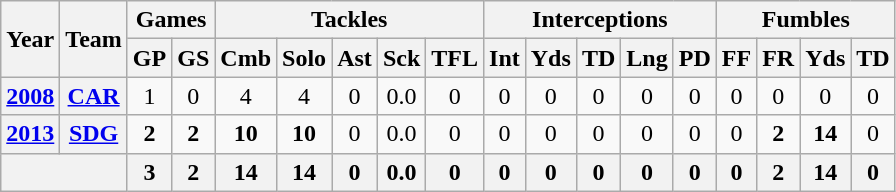<table class="wikitable" style="text-align:center">
<tr>
<th rowspan="2">Year</th>
<th rowspan="2">Team</th>
<th colspan="2">Games</th>
<th colspan="5">Tackles</th>
<th colspan="5">Interceptions</th>
<th colspan="4">Fumbles</th>
</tr>
<tr>
<th>GP</th>
<th>GS</th>
<th>Cmb</th>
<th>Solo</th>
<th>Ast</th>
<th>Sck</th>
<th>TFL</th>
<th>Int</th>
<th>Yds</th>
<th>TD</th>
<th>Lng</th>
<th>PD</th>
<th>FF</th>
<th>FR</th>
<th>Yds</th>
<th>TD</th>
</tr>
<tr>
<th><a href='#'>2008</a></th>
<th><a href='#'>CAR</a></th>
<td>1</td>
<td>0</td>
<td>4</td>
<td>4</td>
<td>0</td>
<td>0.0</td>
<td>0</td>
<td>0</td>
<td>0</td>
<td>0</td>
<td>0</td>
<td>0</td>
<td>0</td>
<td>0</td>
<td>0</td>
<td>0</td>
</tr>
<tr>
<th><a href='#'>2013</a></th>
<th><a href='#'>SDG</a></th>
<td><strong>2</strong></td>
<td><strong>2</strong></td>
<td><strong>10</strong></td>
<td><strong>10</strong></td>
<td>0</td>
<td>0.0</td>
<td>0</td>
<td>0</td>
<td>0</td>
<td>0</td>
<td>0</td>
<td>0</td>
<td>0</td>
<td><strong>2</strong></td>
<td><strong>14</strong></td>
<td>0</td>
</tr>
<tr>
<th colspan="2"></th>
<th>3</th>
<th>2</th>
<th>14</th>
<th>14</th>
<th>0</th>
<th>0.0</th>
<th>0</th>
<th>0</th>
<th>0</th>
<th>0</th>
<th>0</th>
<th>0</th>
<th>0</th>
<th>2</th>
<th>14</th>
<th>0</th>
</tr>
</table>
